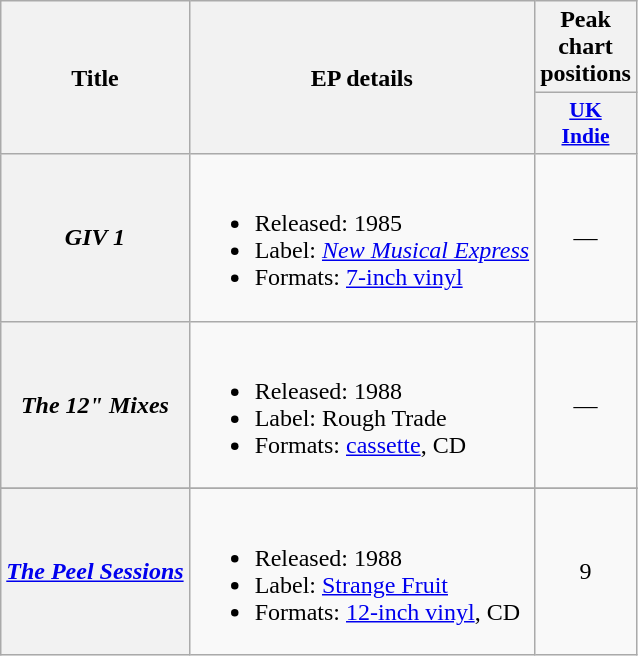<table class="wikitable plainrowheaders" style="margin-right: 0;">
<tr>
<th rowspan="2">Title</th>
<th rowspan="2">EP details</th>
<th colspan="1">Peak chart positions</th>
</tr>
<tr>
<th scope="col" style="width:3em;font-size:90%;"><a href='#'>UK<br>Indie</a><br></th>
</tr>
<tr>
<th scope="row"><em>GIV 1</em></th>
<td><br><ul><li>Released: 1985</li><li>Label: <em><a href='#'>New Musical Express</a></em></li><li>Formats: <a href='#'>7-inch vinyl</a></li></ul></td>
<td style="text-align: center;">—</td>
</tr>
<tr>
<th scope="row"><em>The 12" Mixes</em></th>
<td><br><ul><li>Released: 1988</li><li>Label: Rough Trade</li><li>Formats: <a href='#'>cassette</a>, CD</li></ul></td>
<td style="text-align: center;">—</td>
</tr>
<tr>
</tr>
<tr>
<th scope="row"><em><a href='#'>The Peel Sessions</a></em></th>
<td><br><ul><li>Released: 1988</li><li>Label: <a href='#'>Strange Fruit</a></li><li>Formats: <a href='#'>12-inch vinyl</a>, CD</li></ul></td>
<td style="text-align: center;">9</td>
</tr>
</table>
